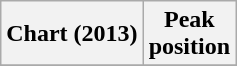<table class="wikitable plainrowheaders">
<tr>
<th>Chart (2013)</th>
<th>Peak<br>position</th>
</tr>
<tr>
</tr>
</table>
